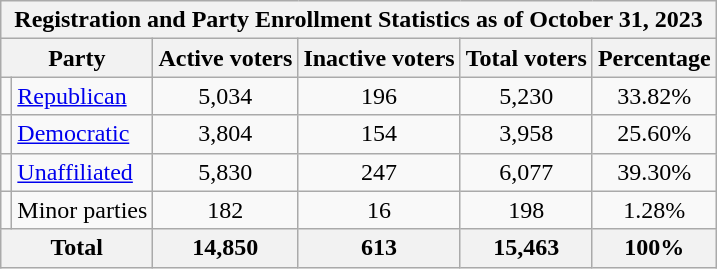<table class=wikitable>
<tr>
<th colspan = 6>Registration and Party Enrollment Statistics as of October 31, 2023</th>
</tr>
<tr>
<th colspan = 2>Party</th>
<th>Active voters</th>
<th>Inactive voters</th>
<th>Total voters</th>
<th>Percentage</th>
</tr>
<tr>
<td></td>
<td><a href='#'>Republican</a></td>
<td style="text-align:center;">5,034</td>
<td style="text-align:center;">196</td>
<td style="text-align:center;">5,230</td>
<td style="text-align:center;">33.82%</td>
</tr>
<tr>
<td></td>
<td><a href='#'>Democratic</a></td>
<td style="text-align:center;">3,804</td>
<td style="text-align:center;">154</td>
<td style="text-align:center;">3,958</td>
<td style="text-align:center;">25.60%</td>
</tr>
<tr>
<td></td>
<td><a href='#'>Unaffiliated</a></td>
<td style="text-align:center;">5,830</td>
<td style="text-align:center;">247</td>
<td style="text-align:center;">6,077</td>
<td style="text-align:center;">39.30%</td>
</tr>
<tr>
<td></td>
<td>Minor parties</td>
<td style="text-align:center;">182</td>
<td style="text-align:center;">16</td>
<td style="text-align:center;">198</td>
<td style="text-align:center;">1.28%</td>
</tr>
<tr>
<th colspan = 2>Total</th>
<th style="text-align:center;">14,850</th>
<th style="text-align:center;">613</th>
<th style="text-align:center;">15,463</th>
<th style="text-align:center;">100%</th>
</tr>
</table>
